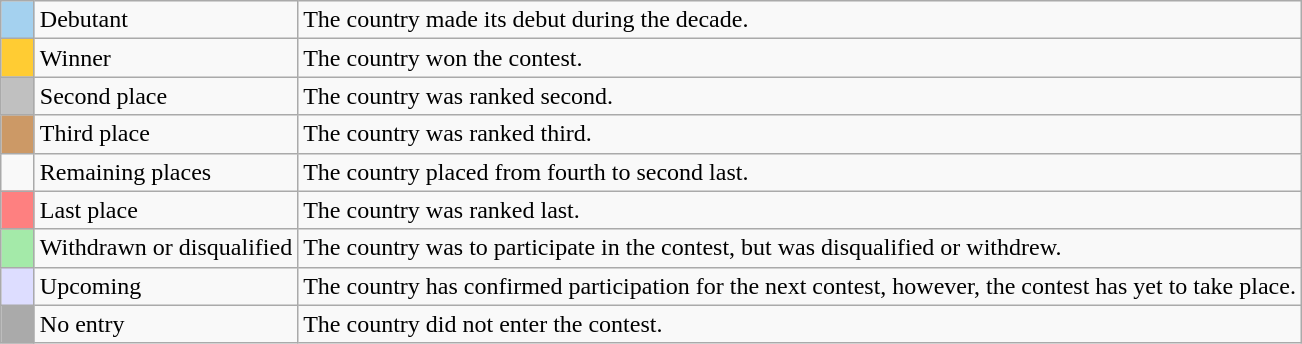<table class="wikitable" style="font-size:100%;">
<tr>
<td style="background:#A4D1EF;"></td>
<td>Debutant</td>
<td>The country made its debut during the decade.</td>
</tr>
<tr>
<td style="width:15px;background:#FC3;"></td>
<td>Winner</td>
<td>The country won the contest.</td>
</tr>
<tr>
<td style="background:silver;"></td>
<td>Second place</td>
<td>The country was ranked second.</td>
</tr>
<tr>
<td style="background:#C96;"></td>
<td>Third place</td>
<td>The country was ranked third.</td>
</tr>
<tr>
<td></td>
<td>Remaining places</td>
<td>The country placed from fourth to second last.</td>
</tr>
<tr>
<td style="background:#FE8080;"></td>
<td>Last place</td>
<td>The country was ranked last.</td>
</tr>
<tr>
<td style="background:#A4EAA9;"></td>
<td>Withdrawn or disqualified</td>
<td>The country was to participate in the contest, but was disqualified or withdrew.</td>
</tr>
<tr>
<td style="background:#ddddff"></td>
<td>Upcoming</td>
<td>The country has confirmed participation for the next contest, however, the contest has yet to take place.</td>
</tr>
<tr>
<td style="background:#AAA;"></td>
<td>No entry</td>
<td>The country did not enter the contest.</td>
</tr>
</table>
